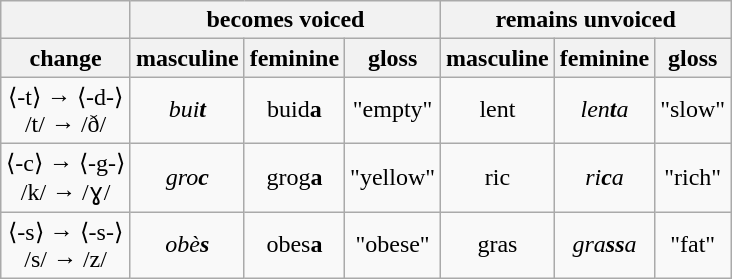<table class="wikitable" style="text-align:center;">
<tr>
<th></th>
<th colspan="3">becomes voiced</th>
<th colspan="3">remains unvoiced</th>
</tr>
<tr>
<th>change</th>
<th>masculine</th>
<th>feminine</th>
<th>gloss</th>
<th>masculine</th>
<th>feminine</th>
<th>gloss</th>
</tr>
<tr>
<td>⟨-t⟩ → ⟨-d-⟩<br>/t/ → /ð/</td>
<td><em>bui<strong>t<strong><em></td>
<td></em>bui</strong>d<strong>a<em></td>
<td>"empty"</td>
<td></em>len</strong>t</em></strong></td>
<td><em>len<strong>t</strong>a</em></td>
<td>"slow"</td>
</tr>
<tr>
<td>⟨-c⟩ → ⟨-g-⟩<br>/k/ → /ɣ/</td>
<td><em>gro<strong>c<strong><em></td>
<td></em>gro</strong>g<strong>a<em></td>
<td>"yellow"</td>
<td></em>ri</strong>c</em></strong></td>
<td><em>ri<strong>c</strong>a</em></td>
<td>"rich"</td>
</tr>
<tr>
<td>⟨-s⟩ → ⟨-s-⟩<br>/s/ → /z/</td>
<td><em>obè<strong>s<strong><em></td>
<td></em>obe</strong>s<strong>a<em></td>
<td>"obese"</td>
<td></em>gra</strong>s</em></strong></td>
<td><em>gra<strong>ss</strong>a</em></td>
<td>"fat"</td>
</tr>
</table>
